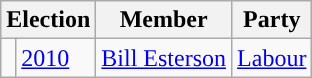<table class="wikitable">
<tr>
<th colspan="2">Election</th>
<th>Member</th>
<th>Party</th>
</tr>
<tr>
<td style="color:inherit;background-color: "></td>
<td><a href='#'>2010</a></td>
<td><a href='#'>Bill Esterson</a></td>
<td><a href='#'>Labour</a></td>
</tr>
</table>
